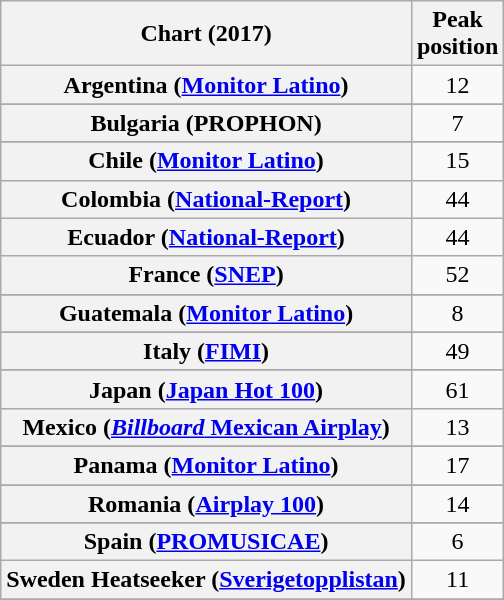<table class="wikitable sortable plainrowheaders" style="text-align:center">
<tr>
<th scope="col">Chart (2017)</th>
<th scope="col">Peak<br>position</th>
</tr>
<tr>
<th scope="row">Argentina (<a href='#'>Monitor Latino</a>)</th>
<td>12</td>
</tr>
<tr>
</tr>
<tr>
</tr>
<tr>
</tr>
<tr>
<th scope="row">Bulgaria (PROPHON)</th>
<td>7</td>
</tr>
<tr>
</tr>
<tr>
</tr>
<tr>
</tr>
<tr>
<th scope="row">Chile (<a href='#'>Monitor Latino</a>)</th>
<td>15</td>
</tr>
<tr>
<th scope="row">Colombia (<a href='#'>National-Report</a>)</th>
<td>44</td>
</tr>
<tr>
<th scope="row">Ecuador (<a href='#'>National-Report</a>)</th>
<td>44</td>
</tr>
<tr>
<th scope="row">France (<a href='#'>SNEP</a>)</th>
<td>52</td>
</tr>
<tr>
</tr>
<tr>
<th scope="row">Guatemala (<a href='#'>Monitor Latino</a>)</th>
<td>8</td>
</tr>
<tr>
</tr>
<tr>
</tr>
<tr>
</tr>
<tr>
<th scope="row">Italy (<a href='#'>FIMI</a>)</th>
<td>49</td>
</tr>
<tr>
</tr>
<tr>
<th scope="row">Japan (<a href='#'>Japan Hot 100</a>)</th>
<td>61</td>
</tr>
<tr>
<th scope="row">Mexico (<a href='#'><em>Billboard</em> Mexican Airplay</a>)</th>
<td>13</td>
</tr>
<tr>
</tr>
<tr>
<th scope="row">Panama (<a href='#'>Monitor Latino</a>)</th>
<td>17</td>
</tr>
<tr>
</tr>
<tr>
<th scope="row">Romania (<a href='#'>Airplay 100</a>)</th>
<td>14</td>
</tr>
<tr>
</tr>
<tr>
</tr>
<tr>
<th scope="row">Spain (<a href='#'>PROMUSICAE</a>)</th>
<td>6</td>
</tr>
<tr>
<th scope="row">Sweden Heatseeker (<a href='#'>Sverigetopplistan</a>)</th>
<td>11</td>
</tr>
<tr>
</tr>
<tr>
</tr>
<tr>
</tr>
<tr>
</tr>
<tr>
</tr>
<tr>
</tr>
</table>
